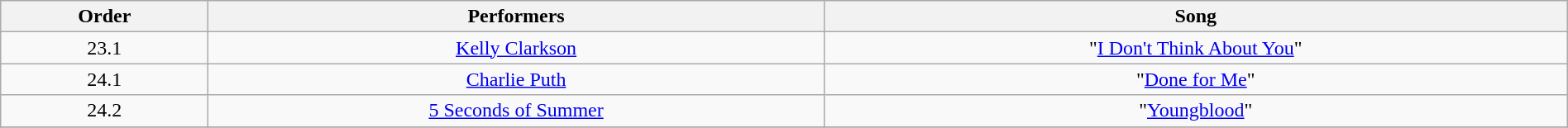<table class="wikitable" style="text-align:center; width:100%">
<tr>
<th>Order</th>
<th>Performers</th>
<th>Song</th>
</tr>
<tr>
<td>23.1</td>
<td><a href='#'>Kelly Clarkson</a></td>
<td>"<a href='#'>I Don't Think About You</a>"</td>
</tr>
<tr>
<td>24.1</td>
<td><a href='#'>Charlie Puth</a></td>
<td>"<a href='#'>Done for Me</a>"</td>
</tr>
<tr>
<td>24.2</td>
<td><a href='#'>5 Seconds of Summer</a></td>
<td>"<a href='#'>Youngblood</a>"</td>
</tr>
<tr>
</tr>
</table>
